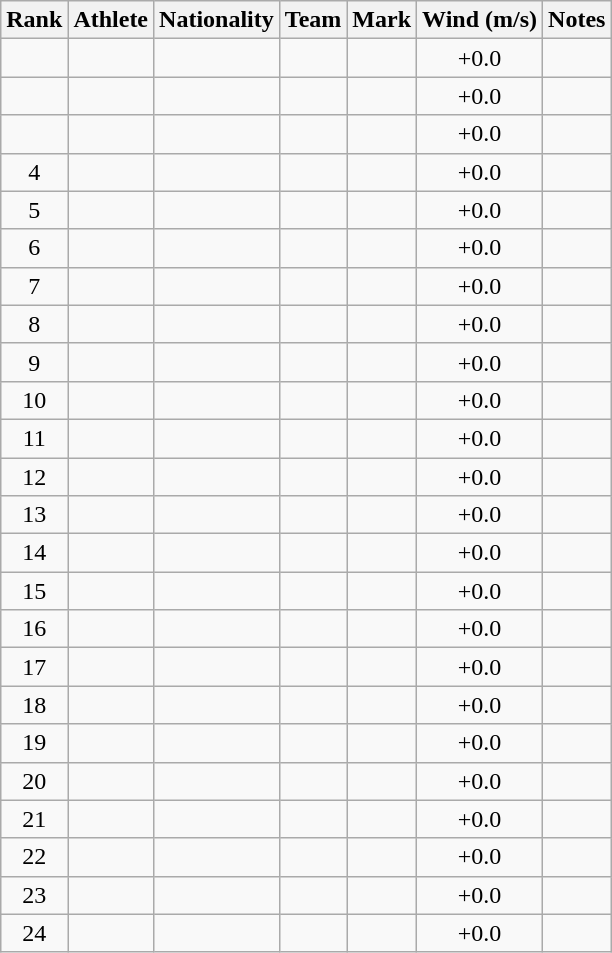<table class="wikitable sortable plainrowheaders" style="text-align:center">
<tr>
<th scope="col">Rank</th>
<th scope="col">Athlete</th>
<th scope="col">Nationality</th>
<th scope="col">Team</th>
<th scope="col">Mark</th>
<th scope="col">Wind (m/s)</th>
<th scope="col">Notes</th>
</tr>
<tr>
<td></td>
<td align=left></td>
<td align=left></td>
<td></td>
<td></td>
<td>+0.0</td>
<td></td>
</tr>
<tr>
<td></td>
<td align=left></td>
<td align=left></td>
<td></td>
<td></td>
<td>+0.0</td>
<td></td>
</tr>
<tr>
<td></td>
<td align=left></td>
<td align=left></td>
<td></td>
<td></td>
<td>+0.0</td>
<td></td>
</tr>
<tr>
<td>4</td>
<td align=left></td>
<td align=left></td>
<td></td>
<td></td>
<td>+0.0</td>
<td></td>
</tr>
<tr>
<td>5</td>
<td align=left></td>
<td align=left></td>
<td></td>
<td></td>
<td>+0.0</td>
<td></td>
</tr>
<tr>
<td>6</td>
<td align=left></td>
<td align=left></td>
<td></td>
<td></td>
<td>+0.0</td>
<td></td>
</tr>
<tr>
<td>7</td>
<td align=left></td>
<td align=left></td>
<td></td>
<td></td>
<td>+0.0</td>
<td></td>
</tr>
<tr>
<td>8</td>
<td align=left></td>
<td align=left></td>
<td></td>
<td></td>
<td>+0.0</td>
<td></td>
</tr>
<tr>
<td>9</td>
<td align=left></td>
<td align=left></td>
<td></td>
<td></td>
<td>+0.0</td>
<td></td>
</tr>
<tr>
<td>10</td>
<td align=left></td>
<td align=left></td>
<td></td>
<td></td>
<td>+0.0</td>
<td></td>
</tr>
<tr>
<td>11</td>
<td align=left></td>
<td align=left></td>
<td></td>
<td></td>
<td>+0.0</td>
<td></td>
</tr>
<tr>
<td>12</td>
<td align=left></td>
<td align=left></td>
<td></td>
<td></td>
<td>+0.0</td>
<td></td>
</tr>
<tr>
<td>13</td>
<td align=left></td>
<td align=left></td>
<td></td>
<td></td>
<td>+0.0</td>
<td></td>
</tr>
<tr>
<td>14</td>
<td align=left></td>
<td align=left></td>
<td></td>
<td></td>
<td>+0.0</td>
<td></td>
</tr>
<tr>
<td>15</td>
<td align=left></td>
<td align=left></td>
<td></td>
<td></td>
<td>+0.0</td>
<td></td>
</tr>
<tr>
<td>16</td>
<td align=left></td>
<td align=left></td>
<td></td>
<td></td>
<td>+0.0</td>
<td></td>
</tr>
<tr>
<td>17</td>
<td align=left></td>
<td align=left></td>
<td></td>
<td></td>
<td>+0.0</td>
<td></td>
</tr>
<tr>
<td>18</td>
<td align=left></td>
<td align=left></td>
<td></td>
<td></td>
<td>+0.0</td>
<td></td>
</tr>
<tr>
<td>19</td>
<td align=left></td>
<td align=left></td>
<td></td>
<td></td>
<td>+0.0</td>
<td></td>
</tr>
<tr>
<td>20</td>
<td align=left></td>
<td align=left></td>
<td></td>
<td></td>
<td>+0.0</td>
<td></td>
</tr>
<tr>
<td>21</td>
<td align=left></td>
<td align=left></td>
<td></td>
<td></td>
<td>+0.0</td>
<td></td>
</tr>
<tr>
<td>22</td>
<td align=left></td>
<td align=left></td>
<td></td>
<td></td>
<td>+0.0</td>
<td></td>
</tr>
<tr>
<td>23</td>
<td align=left></td>
<td align=left></td>
<td></td>
<td></td>
<td>+0.0</td>
<td></td>
</tr>
<tr>
<td>24</td>
<td align=left></td>
<td align=left></td>
<td></td>
<td></td>
<td>+0.0</td>
<td></td>
</tr>
</table>
